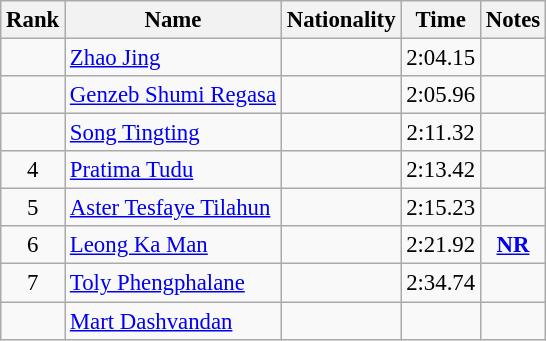<table class="wikitable sortable" style="text-align:center;font-size:95%">
<tr>
<th>Rank</th>
<th>Name</th>
<th>Nationality</th>
<th>Time</th>
<th>Notes</th>
</tr>
<tr>
<td></td>
<td align=left><a href='#'>Zhao Jing</a></td>
<td align=left></td>
<td>2:04.15</td>
<td></td>
</tr>
<tr>
<td></td>
<td align=left><a href='#'>Genzeb Shumi Regasa</a></td>
<td align=left></td>
<td>2:05.96</td>
<td></td>
</tr>
<tr>
<td></td>
<td align=left><a href='#'>Song Tingting</a></td>
<td align=left></td>
<td>2:11.32</td>
<td></td>
</tr>
<tr>
<td>4</td>
<td align=left><a href='#'>Pratima Tudu</a></td>
<td align=left></td>
<td>2:13.42</td>
<td></td>
</tr>
<tr>
<td>5</td>
<td align=left><a href='#'>Aster Tesfaye Tilahun</a></td>
<td align=left></td>
<td>2:15.23</td>
<td></td>
</tr>
<tr>
<td>6</td>
<td align=left><a href='#'>Leong Ka Man</a></td>
<td align=left></td>
<td>2:21.92</td>
<td><strong><a href='#'>NR</a></strong></td>
</tr>
<tr>
<td>7</td>
<td align=left><a href='#'>Toly Phengphalane</a></td>
<td align=left></td>
<td>2:34.74</td>
<td></td>
</tr>
<tr>
<td></td>
<td align=left><a href='#'>Mart Dashvandan</a></td>
<td align=left></td>
<td></td>
<td></td>
</tr>
</table>
